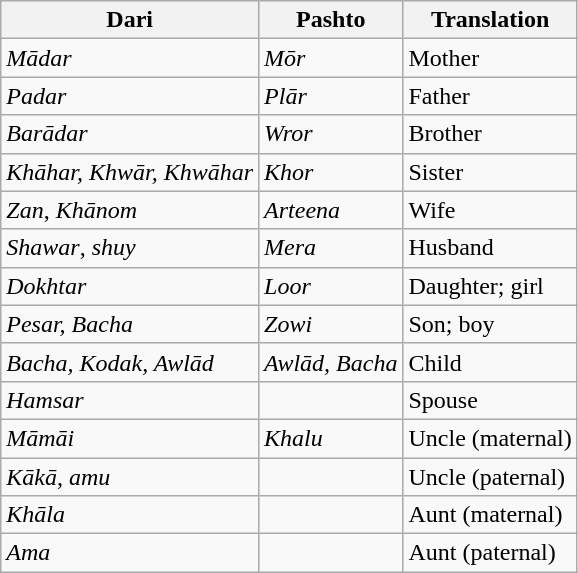<table class="wikitable sortable">
<tr>
<th>Dari</th>
<th>Pashto</th>
<th>Translation</th>
</tr>
<tr>
<td><em>Mādar</em></td>
<td><em>Mōr</em></td>
<td>Mother</td>
</tr>
<tr>
<td><em>Padar</em></td>
<td><em>Plār</em></td>
<td>Father</td>
</tr>
<tr>
<td><em>Barādar</em></td>
<td><em>Wror</em></td>
<td>Brother</td>
</tr>
<tr>
<td><em>Khāhar, Khwār, Khwāhar</em></td>
<td><em>Khor</em></td>
<td>Sister</td>
</tr>
<tr>
<td><em>Zan</em>, <em>Khānom</em></td>
<td><em>Arteena</em></td>
<td>Wife</td>
</tr>
<tr>
<td><em>Shawar</em>, <em>shuy</em></td>
<td><em>Mera</em></td>
<td>Husband</td>
</tr>
<tr>
<td><em>Dokhtar</em></td>
<td><em>Loor</em></td>
<td>Daughter; girl</td>
</tr>
<tr>
<td><em>Pesar, Bacha</em></td>
<td><em>Zowi</em></td>
<td>Son; boy</td>
</tr>
<tr>
<td><em>Bacha, Kodak, Awlād</em></td>
<td><em>Awlād, Bacha</em></td>
<td>Child</td>
</tr>
<tr>
<td><em>Hamsar</em></td>
<td></td>
<td>Spouse</td>
</tr>
<tr>
<td><em>Māmāi</em></td>
<td><em>Khalu</em></td>
<td>Uncle (maternal)</td>
</tr>
<tr>
<td><em>Kākā</em>, <em>amu</em></td>
<td></td>
<td>Uncle (paternal)</td>
</tr>
<tr>
<td><em>Khāla</em></td>
<td></td>
<td>Aunt (maternal)</td>
</tr>
<tr>
<td><em>Ama</em></td>
<td></td>
<td>Aunt (paternal)</td>
</tr>
</table>
